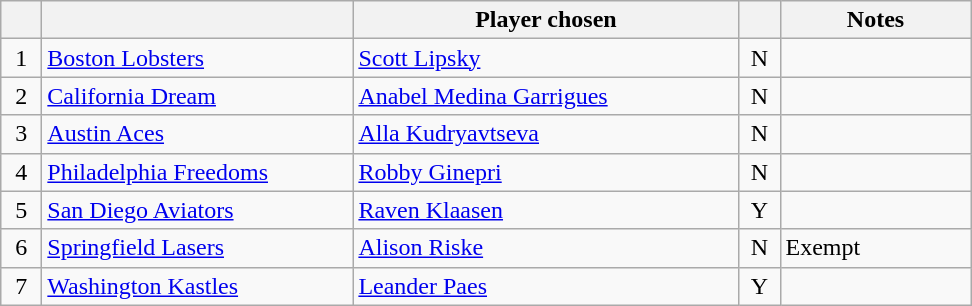<table class="wikitable" style="text-align:left">
<tr>
<th width="20px"></th>
<th width="200px"></th>
<th width="250px">Player chosen</th>
<th width="20px"></th>
<th width="120px">Notes</th>
</tr>
<tr>
<td style="text-align:center">1</td>
<td><a href='#'>Boston Lobsters</a></td>
<td> <a href='#'>Scott Lipsky</a></td>
<td style="text-align:center">N</td>
<td></td>
</tr>
<tr>
<td style="text-align:center">2</td>
<td><a href='#'>California Dream</a></td>
<td> <a href='#'>Anabel Medina Garrigues</a></td>
<td style="text-align:center">N</td>
<td></td>
</tr>
<tr>
<td style="text-align:center">3</td>
<td><a href='#'>Austin Aces</a></td>
<td> <a href='#'>Alla Kudryavtseva</a></td>
<td style="text-align:center">N</td>
<td></td>
</tr>
<tr>
<td style="text-align:center">4</td>
<td><a href='#'>Philadelphia Freedoms</a></td>
<td> <a href='#'>Robby Ginepri</a></td>
<td style="text-align:center">N</td>
<td></td>
</tr>
<tr>
<td style="text-align:center">5</td>
<td><a href='#'>San Diego Aviators</a></td>
<td> <a href='#'>Raven Klaasen</a></td>
<td style="text-align:center">Y</td>
<td></td>
</tr>
<tr>
<td style="text-align:center">6</td>
<td><a href='#'>Springfield Lasers</a></td>
<td> <a href='#'>Alison Riske</a></td>
<td style="text-align:center">N</td>
<td>Exempt</td>
</tr>
<tr>
<td style="text-align:center">7</td>
<td><a href='#'>Washington Kastles</a></td>
<td> <a href='#'>Leander Paes</a></td>
<td style="text-align:center">Y</td>
<td></td>
</tr>
</table>
